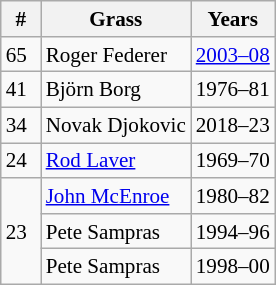<table class="wikitable" style="display:inline-table; font-size: 88%;">
<tr>
<th width=20>#</th>
<th>Grass</th>
<th>Years</th>
</tr>
<tr>
<td>65</td>
<td> Roger Federer</td>
<td><a href='#'>2003–08</a></td>
</tr>
<tr>
<td>41</td>
<td> Björn Borg</td>
<td>1976–81</td>
</tr>
<tr>
<td>34</td>
<td> Novak Djokovic</td>
<td>2018–23</td>
</tr>
<tr>
<td>24</td>
<td> <a href='#'>Rod Laver</a></td>
<td>1969–70</td>
</tr>
<tr>
<td rowspan="3">23</td>
<td> <a href='#'>John McEnroe</a></td>
<td>1980–82</td>
</tr>
<tr>
<td> Pete Sampras</td>
<td>1994–96</td>
</tr>
<tr>
<td> Pete Sampras</td>
<td>1998–00</td>
</tr>
</table>
